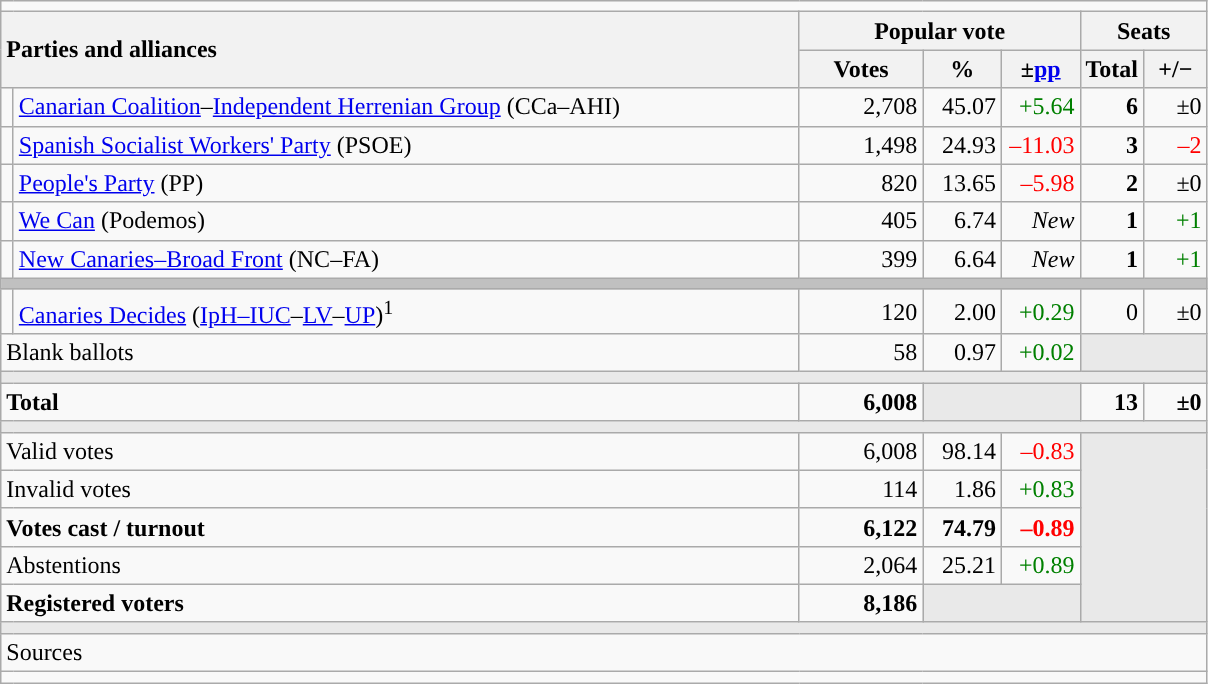<table class="wikitable" style="text-align:right;">
<tr>
<td colspan="7"></td>
</tr>
<tr>
<th style="text-align:left;" rowspan="2" colspan="2" width="525">Parties and alliances</th>
<th colspan="3">Popular vote</th>
<th colspan="2">Seats</th>
</tr>
<tr>
<th width="75">Votes</th>
<th width="45">%</th>
<th width="45">±<a href='#'>pp</a></th>
<th width="35">Total</th>
<th width="35">+/−</th>
</tr>
<tr>
<td width="1" style="color:inherit;background:"></td>
<td align="left"><a href='#'>Canarian Coalition</a>–<a href='#'>Independent Herrenian Group</a> (CCa–AHI)</td>
<td>2,708</td>
<td>45.07</td>
<td style="color:green;">+5.64</td>
<td><strong>6</strong></td>
<td>±0</td>
</tr>
<tr>
<td style="color:inherit;background:"></td>
<td align="left"><a href='#'>Spanish Socialist Workers' Party</a> (PSOE)</td>
<td>1,498</td>
<td>24.93</td>
<td style="color:red;">–11.03</td>
<td><strong>3</strong></td>
<td style="color:red;">–2</td>
</tr>
<tr>
<td style="color:inherit;background:"></td>
<td align="left"><a href='#'>People's Party</a> (PP)</td>
<td>820</td>
<td>13.65</td>
<td style="color:red;">–5.98</td>
<td><strong>2</strong></td>
<td>±0</td>
</tr>
<tr>
<td style="color:inherit;background:"></td>
<td align="left"><a href='#'>We Can</a> (Podemos)</td>
<td>405</td>
<td>6.74</td>
<td><em>New</em></td>
<td><strong>1</strong></td>
<td style="color:green;">+1</td>
</tr>
<tr>
<td style="color:inherit;background:"></td>
<td align="left"><a href='#'>New Canaries–Broad Front</a> (NC–FA)</td>
<td>399</td>
<td>6.64</td>
<td><em>New</em></td>
<td><strong>1</strong></td>
<td style="color:green;">+1</td>
</tr>
<tr>
<td colspan="7" bgcolor="#C0C0C0"></td>
</tr>
<tr>
<td style="color:inherit;background:"></td>
<td align="left"><a href='#'>Canaries Decides</a> (<a href='#'>IpH–IUC</a>–<a href='#'>LV</a>–<a href='#'>UP</a>)<sup>1</sup></td>
<td>120</td>
<td>2.00</td>
<td style="color:green;">+0.29</td>
<td>0</td>
<td>±0</td>
</tr>
<tr>
<td align="left" colspan="2">Blank ballots</td>
<td>58</td>
<td>0.97</td>
<td style="color:green;">+0.02</td>
<td bgcolor="#E9E9E9" colspan="2"></td>
</tr>
<tr>
<td colspan="7" bgcolor="#E9E9E9"></td>
</tr>
<tr style="font-weight:bold;">
<td align="left" colspan="2">Total</td>
<td>6,008</td>
<td bgcolor="#E9E9E9" colspan="2"></td>
<td>13</td>
<td>±0</td>
</tr>
<tr>
<td colspan="7" bgcolor="#E9E9E9"></td>
</tr>
<tr>
<td align="left" colspan="2">Valid votes</td>
<td>6,008</td>
<td>98.14</td>
<td style="color:red;">–0.83</td>
<td bgcolor="#E9E9E9" colspan="2" rowspan="5"></td>
</tr>
<tr>
<td align="left" colspan="2">Invalid votes</td>
<td>114</td>
<td>1.86</td>
<td style="color:green;">+0.83</td>
</tr>
<tr style="font-weight:bold;">
<td align="left" colspan="2">Votes cast / turnout</td>
<td>6,122</td>
<td>74.79</td>
<td style="color:red;">–0.89</td>
</tr>
<tr>
<td align="left" colspan="2">Abstentions</td>
<td>2,064</td>
<td>25.21</td>
<td style="color:green;">+0.89</td>
</tr>
<tr style="font-weight:bold;">
<td align="left" colspan="2">Registered voters</td>
<td>8,186</td>
<td bgcolor="#E9E9E9" colspan="2"></td>
</tr>
<tr>
<td colspan="7" bgcolor="#E9E9E9"></td>
</tr>
<tr>
<td align="left" colspan="7">Sources</td>
</tr>
<tr>
<td colspan="7" style="text-align:left; max-width:790px;"></td>
</tr>
</table>
